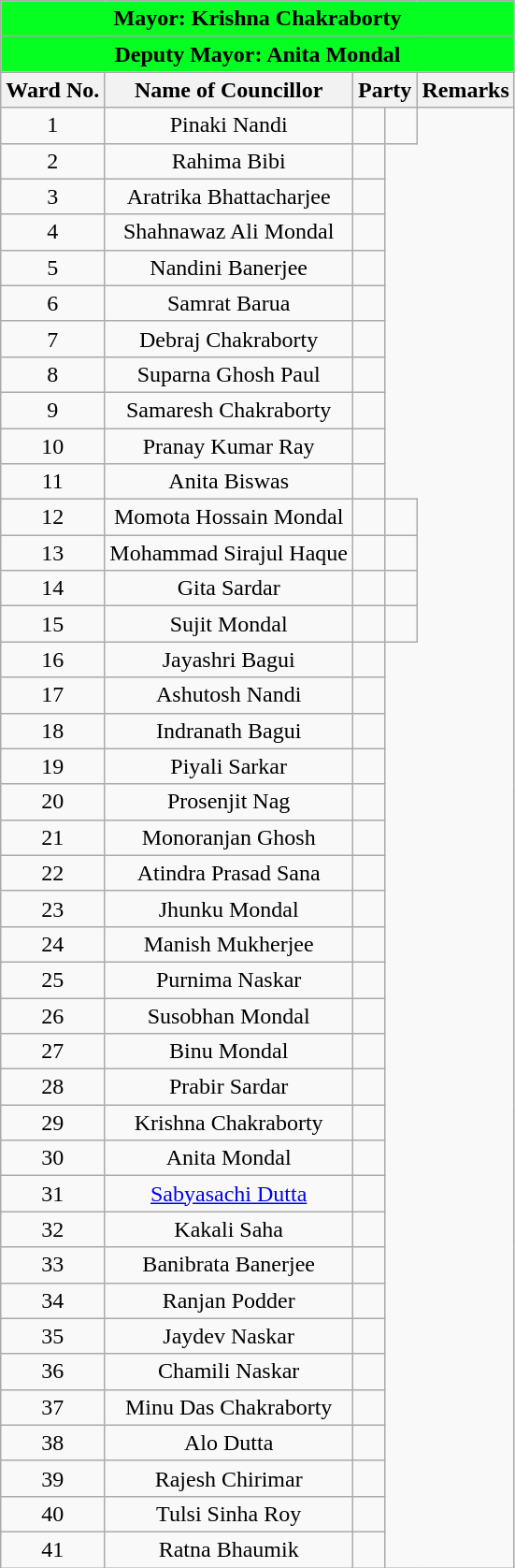<table class="wikitable sortable" style="text-align:center;">
<tr>
<th style="background-color:#04FF21; color:black" coLspan=5><strong>Mayor: Krishna Chakraborty</strong></th>
</tr>
<tr>
<th style="background-color:#04FF21; color:black" colspan=5><strong>Deputy Mayor: Anita Mondal</strong></th>
</tr>
<tr>
<th>Ward No.</th>
<th>Name of Councillor</th>
<th colspan="2">Party</th>
<th>Remarks</th>
</tr>
<tr>
<td>1</td>
<td>Pinaki Nandi</td>
<td></td>
<td></td>
</tr>
<tr>
<td>2</td>
<td>Rahima Bibi</td>
<td></td>
</tr>
<tr>
<td>3</td>
<td>Aratrika Bhattacharjee</td>
<td></td>
</tr>
<tr>
<td>4</td>
<td>Shahnawaz Ali Mondal</td>
<td></td>
</tr>
<tr>
<td>5</td>
<td>Nandini Banerjee</td>
<td></td>
</tr>
<tr>
<td>6</td>
<td>Samrat Barua</td>
<td></td>
</tr>
<tr>
<td>7</td>
<td>Debraj Chakraborty</td>
<td></td>
</tr>
<tr>
<td>8</td>
<td>Suparna Ghosh Paul</td>
<td></td>
</tr>
<tr>
<td>9</td>
<td>Samaresh Chakraborty</td>
<td></td>
</tr>
<tr>
<td>10</td>
<td>Pranay Kumar Ray</td>
<td></td>
</tr>
<tr>
<td>11</td>
<td>Anita Biswas</td>
<td></td>
</tr>
<tr>
<td>12</td>
<td>Momota Hossain Mondal</td>
<td></td>
<td></td>
</tr>
<tr>
<td>13</td>
<td>Mohammad Sirajul Haque</td>
<td></td>
<td></td>
</tr>
<tr>
<td>14</td>
<td>Gita Sardar</td>
<td></td>
<td></td>
</tr>
<tr>
<td>15</td>
<td>Sujit Mondal</td>
<td></td>
<td></td>
</tr>
<tr>
<td>16</td>
<td>Jayashri Bagui</td>
<td></td>
</tr>
<tr>
<td>17</td>
<td>Ashutosh Nandi</td>
<td></td>
</tr>
<tr>
<td>18</td>
<td>Indranath Bagui</td>
<td></td>
</tr>
<tr>
<td>19</td>
<td>Piyali Sarkar</td>
<td></td>
</tr>
<tr>
<td>20</td>
<td>Prosenjit Nag</td>
<td></td>
</tr>
<tr>
<td>21</td>
<td>Monoranjan Ghosh</td>
<td></td>
</tr>
<tr>
<td>22</td>
<td>Atindra Prasad Sana</td>
<td></td>
</tr>
<tr>
<td>23</td>
<td>Jhunku Mondal</td>
<td></td>
</tr>
<tr>
<td>24</td>
<td>Manish Mukherjee</td>
<td></td>
</tr>
<tr>
<td>25</td>
<td>Purnima Naskar</td>
<td></td>
</tr>
<tr>
<td>26</td>
<td>Susobhan Mondal</td>
<td></td>
</tr>
<tr>
<td>27</td>
<td>Binu Mondal</td>
<td></td>
</tr>
<tr>
<td>28</td>
<td>Prabir Sardar</td>
<td></td>
</tr>
<tr>
<td>29</td>
<td>Krishna Chakraborty</td>
<td></td>
</tr>
<tr>
<td>30</td>
<td>Anita Mondal</td>
<td></td>
</tr>
<tr>
<td>31</td>
<td><a href='#'>Sabyasachi Dutta</a></td>
<td></td>
</tr>
<tr>
<td>32</td>
<td>Kakali Saha</td>
<td></td>
</tr>
<tr>
<td>33</td>
<td>Banibrata Banerjee</td>
<td></td>
</tr>
<tr>
<td>34</td>
<td>Ranjan Podder</td>
<td></td>
</tr>
<tr>
<td>35</td>
<td>Jaydev Naskar</td>
<td></td>
</tr>
<tr>
<td>36</td>
<td>Chamili Naskar</td>
<td></td>
</tr>
<tr>
<td>37</td>
<td>Minu Das Chakraborty</td>
<td></td>
</tr>
<tr>
<td>38</td>
<td>Alo Dutta</td>
<td></td>
</tr>
<tr>
<td>39</td>
<td>Rajesh Chirimar</td>
<td></td>
</tr>
<tr>
<td>40</td>
<td>Tulsi Sinha Roy</td>
<td></td>
</tr>
<tr>
<td>41</td>
<td>Ratna Bhaumik</td>
<td></td>
</tr>
</table>
